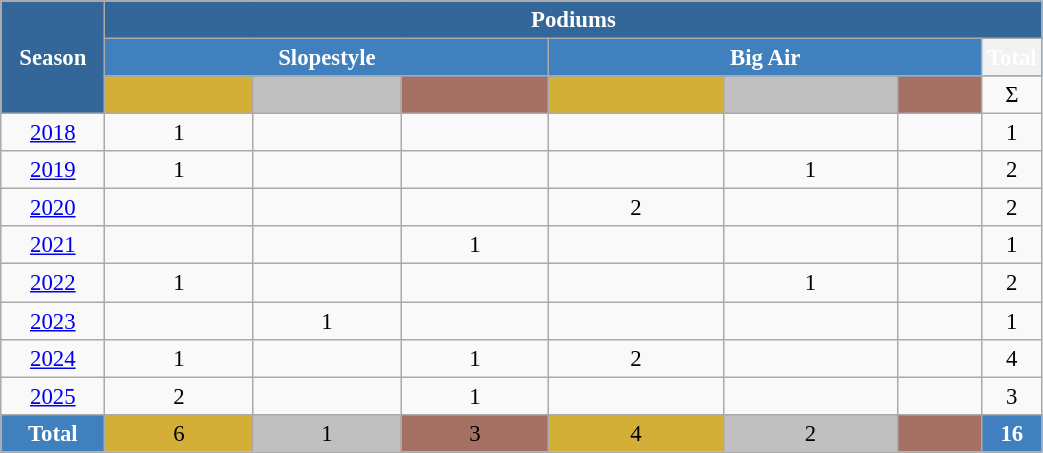<table class="wikitable" style="font-size:95%; text-align:center; border:grey solid 1px; border-collapse:collapse;" width="55%">
<tr style="background-color:#369; color:white;">
<td rowspan="3" colspan="1" width="10%"><strong>Season</strong></td>
<td colspan="7"><strong>Podiums</strong></td>
</tr>
<tr style="background-color:#4180be; color:white;">
<th colspan="3" style="background:#4180be;" width="350">Slopestyle</th>
<th colspan="3" style="background:#4180be;" width="350">Big Air</th>
<th>Total</th>
</tr>
<tr>
<td align="center" bgcolor="#d4af37"></td>
<td align="center" bgcolor="silver"></td>
<td align="center" bgcolor="#a57164"></td>
<td align="center" bgcolor="#d4af37"></td>
<td align="center" bgcolor="silver"></td>
<td align="center" bgcolor="#a57164"></td>
<td>Σ</td>
</tr>
<tr>
<td align="center"><a href='#'>2018</a></td>
<td>1</td>
<td></td>
<td></td>
<td></td>
<td></td>
<td></td>
<td>1</td>
</tr>
<tr>
<td align="center"><a href='#'>2019</a></td>
<td>1</td>
<td></td>
<td></td>
<td></td>
<td>1</td>
<td></td>
<td>2</td>
</tr>
<tr>
<td align="center"><a href='#'>2020</a></td>
<td></td>
<td></td>
<td></td>
<td>2</td>
<td></td>
<td></td>
<td>2</td>
</tr>
<tr>
<td align="center"><a href='#'>2021</a></td>
<td></td>
<td></td>
<td>1</td>
<td></td>
<td></td>
<td></td>
<td>1</td>
</tr>
<tr>
<td align="center"><a href='#'>2022</a></td>
<td>1</td>
<td></td>
<td></td>
<td></td>
<td>1</td>
<td></td>
<td>2</td>
</tr>
<tr>
<td align="center"><a href='#'>2023</a></td>
<td></td>
<td>1</td>
<td></td>
<td></td>
<td></td>
<td></td>
<td>1</td>
</tr>
<tr>
<td align="center"><a href='#'>2024</a></td>
<td>1</td>
<td></td>
<td>1</td>
<td>2</td>
<td></td>
<td></td>
<td>4</td>
</tr>
<tr>
<td align="center"><a href='#'>2025</a></td>
<td>2</td>
<td></td>
<td>1</td>
<td></td>
<td></td>
<td></td>
<td>3</td>
</tr>
<tr>
<td style="background-color:#4180be; color:white; width=100;"><strong>Total </strong></td>
<td bgcolor="#d4af37">6</td>
<td bgcolor="silver">1</td>
<td bgcolor="#a57164">3</td>
<td bgcolor="#d4af37">4</td>
<td bgcolor="silver">2</td>
<td bgcolor="#a57164"></td>
<td style="background-color:#4180be; color:white; width=100;"><strong>16</strong></td>
</tr>
</table>
